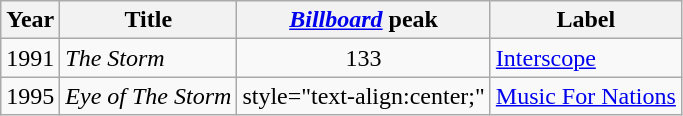<table class="wikitable sortable">
<tr>
<th>Year</th>
<th>Title</th>
<th><a href='#'><em>Billboard</em></a> peak</th>
<th>Label</th>
</tr>
<tr>
<td>1991</td>
<td><em>The Storm</em></td>
<td style="text-align:center;">133</td>
<td rowspan="1"><a href='#'>Interscope</a></td>
</tr>
<tr>
<td>1995</td>
<td><em>Eye of The Storm</em></td>
<td>style="text-align:center;" </td>
<td rowspan="1"><a href='#'>Music For Nations</a></td>
</tr>
</table>
